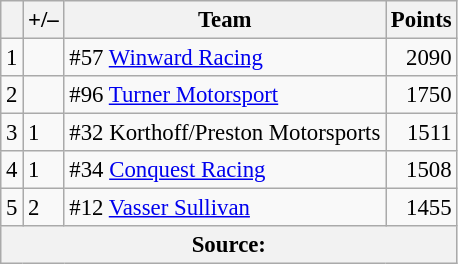<table class="wikitable" style="font-size: 95%;">
<tr>
<th scope="col"></th>
<th scope="col">+/–</th>
<th scope="col">Team</th>
<th scope="col">Points</th>
</tr>
<tr>
<td align=center>1</td>
<td align="left"></td>
<td>#57 <a href='#'>Winward Racing</a></td>
<td align=right>2090</td>
</tr>
<tr>
<td align=center>2</td>
<td align="left"></td>
<td>#96 <a href='#'>Turner Motorsport</a></td>
<td align=right>1750</td>
</tr>
<tr>
<td align=center>3</td>
<td align=left> 1</td>
<td>#32 Korthoff/Preston Motorsports</td>
<td align=right>1511</td>
</tr>
<tr>
<td align=center>4</td>
<td align=left> 1</td>
<td>#34 <a href='#'>Conquest Racing</a></td>
<td align=right>1508</td>
</tr>
<tr>
<td align=center>5</td>
<td align=left> 2</td>
<td>#12 <a href='#'>Vasser Sullivan</a></td>
<td align=right>1455</td>
</tr>
<tr>
<th colspan=5>Source:</th>
</tr>
</table>
